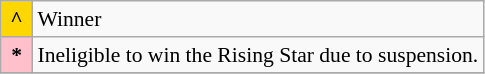<table class="wikitable plainrowheaders" style="font-size:90%;">
<tr>
<th scope=row style="background:gold; border:1px solid #aaa; width:1em;">^</th>
<td>Winner</td>
</tr>
<tr>
<th scope=row style="background:#FFC0CB; border:1px solid #aaa; width:1em;">*</th>
<td>Ineligible to win the Rising Star due to suspension.</td>
</tr>
<tr>
</tr>
</table>
